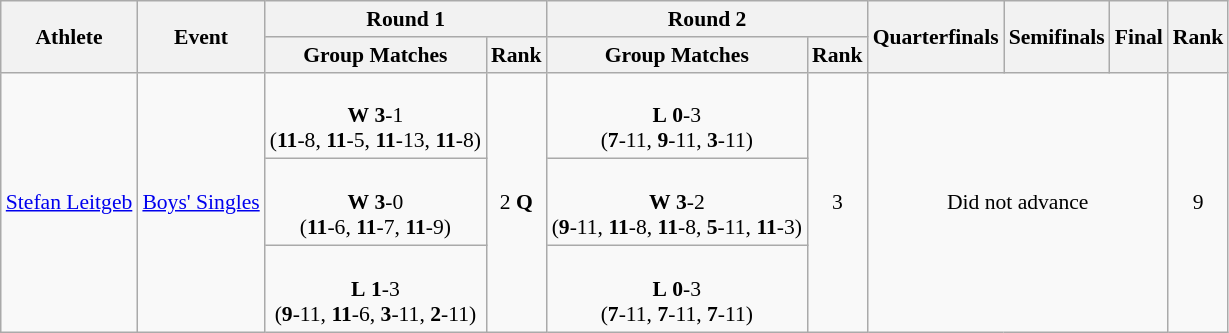<table class="wikitable" border="1" style="font-size:90%">
<tr>
<th rowspan=2>Athlete</th>
<th rowspan=2>Event</th>
<th colspan=2>Round 1</th>
<th colspan=2>Round 2</th>
<th rowspan=2>Quarterfinals</th>
<th rowspan=2>Semifinals</th>
<th rowspan=2>Final</th>
<th rowspan=2>Rank</th>
</tr>
<tr>
<th>Group Matches</th>
<th>Rank</th>
<th>Group Matches</th>
<th>Rank</th>
</tr>
<tr>
<td rowspan=3><a href='#'>Stefan Leitgeb</a></td>
<td rowspan=3><a href='#'>Boys' Singles</a></td>
<td align=center> <br> <strong>W</strong> <strong>3</strong>-1 <br> (<strong>11</strong>-8, <strong>11</strong>-5, <strong>11</strong>-13, <strong>11</strong>-8)</td>
<td rowspan=3 align=center>2 <strong>Q</strong></td>
<td align=center> <br> <strong>L</strong> <strong>0</strong>-3 <br> (<strong>7</strong>-11, <strong>9</strong>-11, <strong>3</strong>-11)</td>
<td rowspan=3 align=center>3</td>
<td rowspan=3 colspan=3 align=center>Did not advance</td>
<td rowspan=3 align=center>9</td>
</tr>
<tr>
<td align=center> <br> <strong>W</strong> <strong>3</strong>-0 <br> (<strong>11</strong>-6, <strong>11</strong>-7, <strong>11</strong>-9)</td>
<td align=center> <br> <strong>W</strong> <strong>3</strong>-2 <br> (<strong>9</strong>-11, <strong>11</strong>-8, <strong>11</strong>-8, <strong>5</strong>-11, <strong>11</strong>-3)</td>
</tr>
<tr>
<td align=center> <br> <strong>L</strong> <strong>1</strong>-3 <br> (<strong>9</strong>-11, <strong>11</strong>-6, <strong>3</strong>-11, <strong>2</strong>-11)</td>
<td align=center> <br> <strong>L</strong> <strong>0</strong>-3 <br> (<strong>7</strong>-11, <strong>7</strong>-11, <strong>7</strong>-11)</td>
</tr>
</table>
